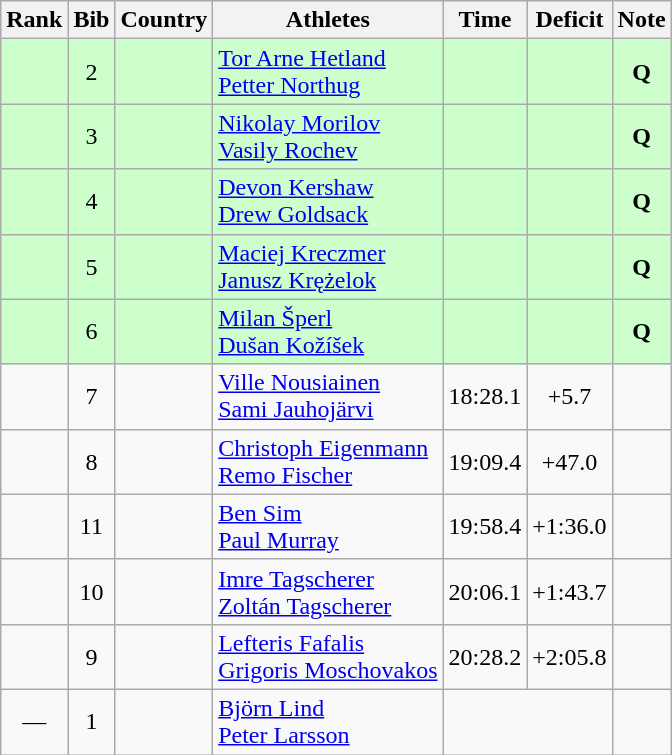<table class="wikitable sortable" style="text-align:center">
<tr>
<th>Rank</th>
<th>Bib</th>
<th>Country</th>
<th>Athletes</th>
<th>Time</th>
<th>Deficit</th>
<th>Note</th>
</tr>
<tr bgcolor=ccffcc>
<td></td>
<td>2</td>
<td align=left></td>
<td align=left><a href='#'>Tor Arne Hetland</a><br><a href='#'>Petter Northug</a></td>
<td></td>
<td></td>
<td><strong>Q</strong></td>
</tr>
<tr bgcolor=ccffcc>
<td></td>
<td>3</td>
<td align=left></td>
<td align=left><a href='#'>Nikolay Morilov</a><br><a href='#'>Vasily Rochev</a></td>
<td></td>
<td></td>
<td><strong>Q</strong></td>
</tr>
<tr bgcolor=ccffcc>
<td></td>
<td>4</td>
<td align=left></td>
<td align=left><a href='#'>Devon Kershaw</a><br><a href='#'>Drew Goldsack</a></td>
<td></td>
<td></td>
<td><strong>Q</strong></td>
</tr>
<tr bgcolor=ccffcc>
<td></td>
<td>5</td>
<td align=left></td>
<td align=left><a href='#'>Maciej Kreczmer</a><br><a href='#'>Janusz Krężelok</a></td>
<td></td>
<td></td>
<td><strong>Q</strong></td>
</tr>
<tr bgcolor=ccffcc>
<td></td>
<td>6</td>
<td align=left></td>
<td align=left><a href='#'>Milan Šperl</a><br><a href='#'>Dušan Kožíšek</a></td>
<td></td>
<td></td>
<td><strong>Q</strong></td>
</tr>
<tr>
<td></td>
<td>7</td>
<td align=left></td>
<td align=left><a href='#'>Ville Nousiainen</a><br><a href='#'>Sami Jauhojärvi</a></td>
<td>18:28.1</td>
<td>+5.7</td>
<td></td>
</tr>
<tr>
<td></td>
<td>8</td>
<td align=left></td>
<td align=left><a href='#'>Christoph Eigenmann</a><br><a href='#'>Remo Fischer</a></td>
<td>19:09.4</td>
<td>+47.0</td>
<td></td>
</tr>
<tr>
<td></td>
<td>11</td>
<td align=left></td>
<td align=left><a href='#'>Ben Sim</a><br><a href='#'>Paul Murray</a></td>
<td>19:58.4</td>
<td>+1:36.0</td>
<td></td>
</tr>
<tr>
<td></td>
<td>10</td>
<td align=left></td>
<td align=left><a href='#'>Imre Tagscherer</a><br><a href='#'>Zoltán Tagscherer</a></td>
<td>20:06.1</td>
<td>+1:43.7</td>
<td></td>
</tr>
<tr>
<td></td>
<td>9</td>
<td align=left></td>
<td align=left><a href='#'>Lefteris Fafalis</a><br><a href='#'>Grigoris Moschovakos</a></td>
<td>20:28.2</td>
<td>+2:05.8</td>
<td></td>
</tr>
<tr>
<td>—</td>
<td>1</td>
<td align=left></td>
<td align=left><a href='#'>Björn Lind</a><br><a href='#'>Peter Larsson</a></td>
<td colspan="2"> </td>
<td></td>
</tr>
</table>
